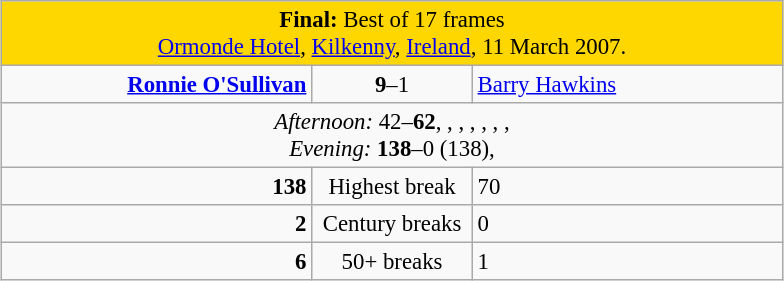<table class="wikitable" style="font-size: 95%; margin: 1em auto 1em auto;">
<tr>
<td colspan="3" align="center" bgcolor="#ffd700"><strong>Final:</strong> Best of 17 frames<br><a href='#'>Ormonde Hotel</a>, <a href='#'>Kilkenny</a>, <a href='#'>Ireland</a>, 11 March 2007.</td>
</tr>
<tr>
<td width="200" align="right"><strong><a href='#'>Ronnie O'Sullivan</a></strong> <br></td>
<td width="100" align="center"><strong>9</strong>–1</td>
<td width="200"><a href='#'>Barry Hawkins</a><br></td>
</tr>
<tr>
<td colspan="3" align="center" style="font-size: 100%"><em>Afternoon:</em> 42–<strong>62</strong>, , , , , , ,  <br><em>Evening:</em> <strong>138</strong>–0 (138), </td>
</tr>
<tr>
<td align="right"><strong>138</strong></td>
<td align="center">Highest break</td>
<td>70</td>
</tr>
<tr>
<td align="right"><strong>2</strong></td>
<td align="center">Century breaks</td>
<td>0</td>
</tr>
<tr>
<td align="right"><strong>6</strong></td>
<td align="center">50+ breaks</td>
<td>1</td>
</tr>
</table>
